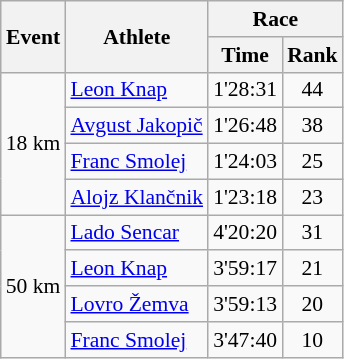<table class="wikitable" border="1" style="font-size:90%">
<tr>
<th rowspan=2>Event</th>
<th rowspan=2>Athlete</th>
<th colspan=2>Race</th>
</tr>
<tr>
<th>Time</th>
<th>Rank</th>
</tr>
<tr>
<td rowspan=4>18 km</td>
<td><a href='#'>Leon Knap</a></td>
<td align=center>1'28:31</td>
<td align=center>44</td>
</tr>
<tr>
<td><a href='#'>Avgust Jakopič</a></td>
<td align=center>1'26:48</td>
<td align=center>38</td>
</tr>
<tr>
<td><a href='#'>Franc Smolej</a></td>
<td align=center>1'24:03</td>
<td align=center>25</td>
</tr>
<tr>
<td><a href='#'>Alojz Klančnik</a></td>
<td align=center>1'23:18</td>
<td align=center>23</td>
</tr>
<tr>
<td rowspan=4>50 km</td>
<td><a href='#'>Lado Sencar</a></td>
<td align=center>4'20:20</td>
<td align=center>31</td>
</tr>
<tr>
<td><a href='#'>Leon Knap</a></td>
<td align=center>3'59:17</td>
<td align=center>21</td>
</tr>
<tr>
<td><a href='#'>Lovro Žemva</a></td>
<td align=center>3'59:13</td>
<td align=center>20</td>
</tr>
<tr>
<td><a href='#'>Franc Smolej</a></td>
<td align=center>3'47:40</td>
<td align=center>10</td>
</tr>
</table>
